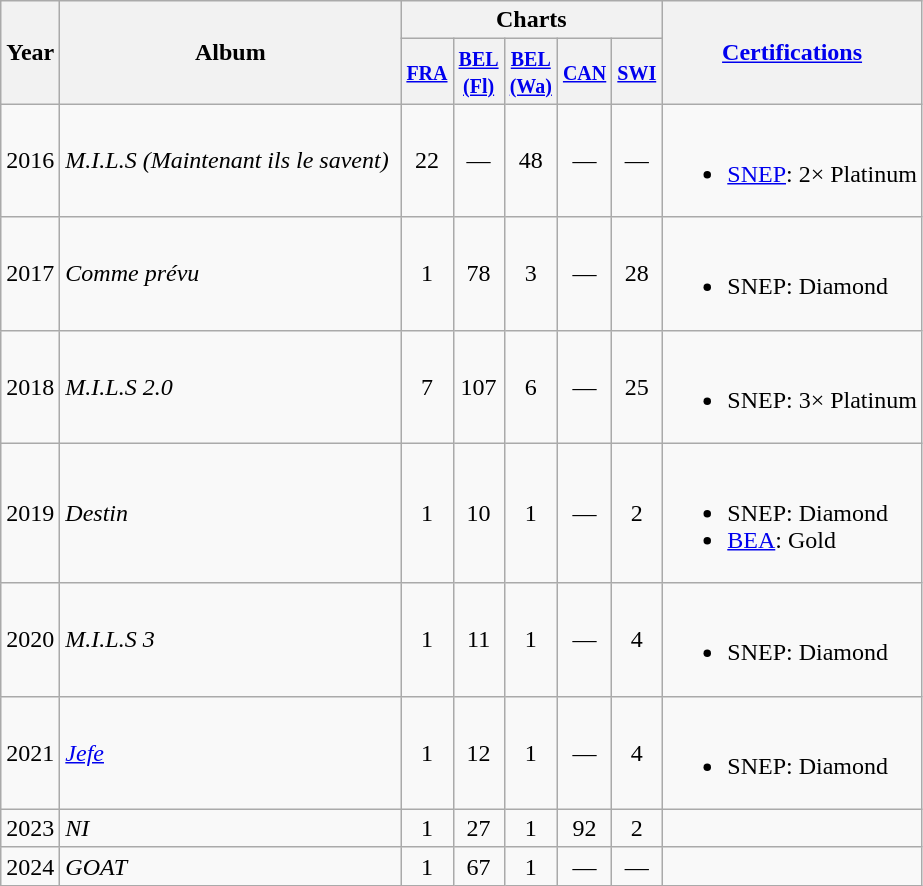<table class="wikitable">
<tr>
<th scope="col" rowspan="2">Year</th>
<th scope="col" rowspan="2" style="width:220px;">Album</th>
<th scope="col" colspan="5">Charts</th>
<th scope="col" rowspan="2"><a href='#'>Certifications</a></th>
</tr>
<tr>
<th scope="col" width="20"><small><a href='#'>FRA</a><br></small></th>
<th scope="col" width="20"><small><a href='#'>BEL<br>(Fl)</a><br></small></th>
<th scope="col" width="20"><small><a href='#'>BEL<br>(Wa)</a><br></small></th>
<th scope="col" width="20"><small><a href='#'>CAN</a></small><br></th>
<th scope="col" width="20"><small><a href='#'>SWI</a><br></small></th>
</tr>
<tr>
<td style="text-align:center;">2016</td>
<td><em>M.I.L.S (Maintenant ils le savent)</em></td>
<td style="text-align:center;">22</td>
<td style="text-align:center;">—</td>
<td style="text-align:center;">48</td>
<td style="text-align:center;">—</td>
<td style="text-align:center;">—</td>
<td><br><ul><li><a href='#'>SNEP</a>: 2× Platinum</li></ul></td>
</tr>
<tr>
<td style="text-align:center;">2017</td>
<td><em>Comme prévu</em></td>
<td style="text-align:center;">1</td>
<td style="text-align:center;">78</td>
<td style="text-align:center;">3</td>
<td style="text-align:center;">—</td>
<td style="text-align:center;">28</td>
<td><br><ul><li>SNEP: Diamond</li></ul></td>
</tr>
<tr>
<td style="text-align:center;">2018</td>
<td><em>M.I.L.S 2.0</em></td>
<td style="text-align:center;">7</td>
<td style="text-align:center;">107</td>
<td style="text-align:center;">6</td>
<td style="text-align:center;">—</td>
<td style="text-align:center;">25</td>
<td><br><ul><li>SNEP: 3× Platinum</li></ul></td>
</tr>
<tr>
<td style="text-align:center;">2019</td>
<td><em>Destin</em></td>
<td style="text-align:center;">1</td>
<td style="text-align:center;">10</td>
<td style="text-align:center;">1</td>
<td style="text-align:center;">—</td>
<td style="text-align:center;">2</td>
<td><br><ul><li>SNEP: Diamond</li><li><a href='#'>BEA</a>: Gold</li></ul></td>
</tr>
<tr>
<td style="text-align:center;">2020</td>
<td><em>M.I.L.S 3</em></td>
<td style="text-align:center;">1</td>
<td style="text-align:center;">11</td>
<td style="text-align:center;">1</td>
<td style="text-align:center;">—</td>
<td style="text-align:center;">4</td>
<td><br><ul><li>SNEP: Diamond</li></ul></td>
</tr>
<tr>
<td style="text-align:center;">2021</td>
<td><em><a href='#'>Jefe</a></em></td>
<td style="text-align:center;">1</td>
<td style="text-align:center;">12</td>
<td style="text-align:center;">1</td>
<td style="text-align:center;">—</td>
<td style="text-align:center;">4</td>
<td><br><ul><li>SNEP: Diamond</li></ul></td>
</tr>
<tr>
<td style="text-align:center;">2023</td>
<td><em>NI</em></td>
<td style="text-align:center;">1</td>
<td style="text-align:center;">27</td>
<td style="text-align:center;">1</td>
<td style="text-align:center;">92</td>
<td style="text-align:center;">2</td>
<td></td>
</tr>
<tr>
<td style="text-align:center;">2024</td>
<td><em>GOAT</em><br></td>
<td style="text-align:center;">1</td>
<td style="text-align:center;">67</td>
<td style="text-align:center;">1</td>
<td style="text-align:center;">—</td>
<td style="text-align:center;">—</td>
<td></td>
</tr>
</table>
